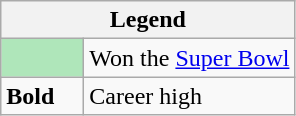<table class="wikitable">
<tr>
<th colspan="2">Legend</th>
</tr>
<tr>
<td style="background:#afe6ba; width:3em;"></td>
<td>Won the <a href='#'>Super Bowl</a></td>
</tr>
<tr>
<td><strong>Bold</strong></td>
<td>Career high</td>
</tr>
</table>
